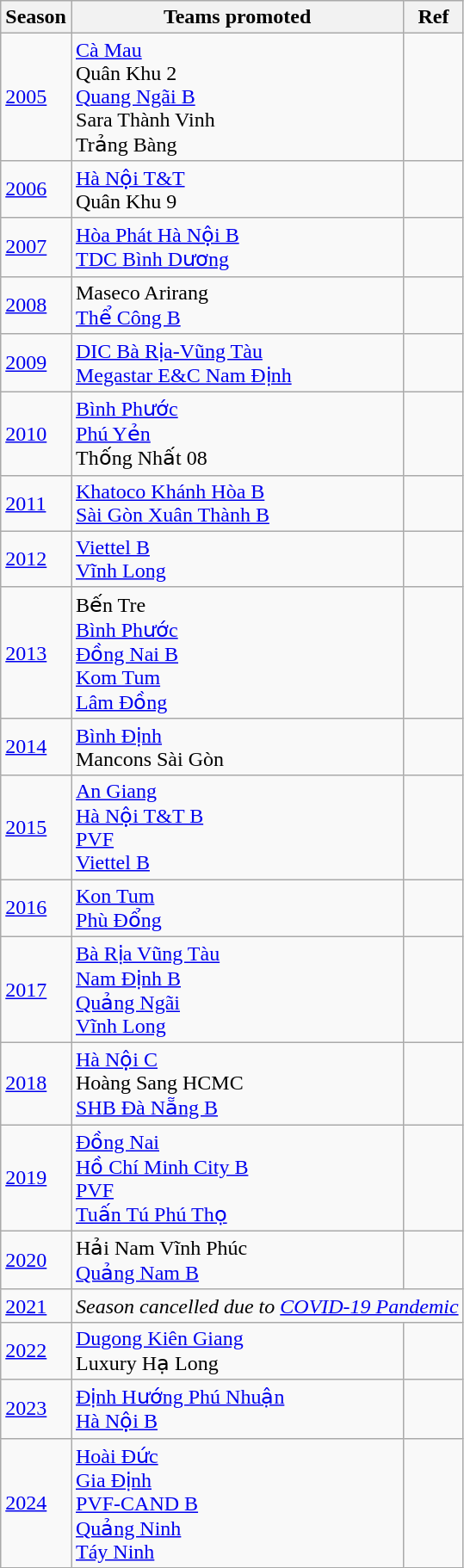<table class="wikitable">
<tr>
<th>Season</th>
<th>Teams promoted</th>
<th>Ref</th>
</tr>
<tr>
<td><a href='#'>2005</a></td>
<td><a href='#'>Cà Mau</a><br> Quân Khu 2<br><a href='#'>Quang Ngãi B</a><br> Sara Thành Vinh<br>Trảng Bàng</td>
<td></td>
</tr>
<tr>
<td><a href='#'>2006</a></td>
<td><a href='#'>Hà Nội T&T</a><br>Quân Khu 9</td>
<td></td>
</tr>
<tr>
<td><a href='#'>2007</a></td>
<td><a href='#'>Hòa Phát Hà Nội B</a><br><a href='#'>TDC Bình Dương</a></td>
<td></td>
</tr>
<tr>
<td><a href='#'>2008</a></td>
<td>Maseco Arirang<br><a href='#'>Thể Công B</a></td>
<td></td>
</tr>
<tr>
<td><a href='#'>2009</a></td>
<td><a href='#'>DIC Bà Rịa-Vũng Tàu</a><br><a href='#'>Megastar E&C Nam Định</a></td>
<td></td>
</tr>
<tr>
<td><a href='#'>2010</a></td>
<td><a href='#'>Bình Phước</a><br><a href='#'>Phú Yẻn</a><br>Thống Nhất 08</td>
<td></td>
</tr>
<tr>
<td><a href='#'>2011</a></td>
<td><a href='#'>Khatoco Khánh Hòa B</a><br><a href='#'>Sài Gòn Xuân Thành B</a></td>
<td></td>
</tr>
<tr>
<td><a href='#'>2012</a></td>
<td><a href='#'>Viettel B</a><br><a href='#'>Vĩnh Long</a></td>
<td></td>
</tr>
<tr>
<td><a href='#'>2013</a></td>
<td>Bến Tre<br><a href='#'>Bình Phước</a><br><a href='#'>Đồng Nai B</a><br><a href='#'>Kom Tum</a><br><a href='#'>Lâm Đồng</a></td>
<td></td>
</tr>
<tr>
<td><a href='#'>2014</a></td>
<td><a href='#'>Bình Định</a><br>Mancons Sài Gòn <br></td>
<td></td>
</tr>
<tr>
<td><a href='#'>2015</a></td>
<td><a href='#'>An Giang</a><br><a href='#'>Hà Nội T&T B</a><br><a href='#'>PVF</a><br><a href='#'>Viettel B</a></td>
<td></td>
</tr>
<tr>
<td><a href='#'>2016</a></td>
<td><a href='#'>Kon Tum</a><br><a href='#'>Phù Đổng</a></td>
<td></td>
</tr>
<tr>
<td><a href='#'>2017</a></td>
<td><a href='#'>Bà Rịa Vũng Tàu</a><br><a href='#'>Nam Định B</a><br><a href='#'>Quảng Ngãi</a><br><a href='#'>Vĩnh Long</a></td>
<td></td>
</tr>
<tr>
<td><a href='#'>2018</a></td>
<td><a href='#'>Hà Nội C</a><br>Hoàng Sang HCMC<br><a href='#'>SHB Đà Nẵng B</a></td>
<td></td>
</tr>
<tr>
<td><a href='#'>2019</a></td>
<td><a href='#'>Đồng Nai</a><br><a href='#'>Hồ Chí Minh City B</a><br><a href='#'>PVF</a><br><a href='#'>Tuấn Tú Phú Thọ</a></td>
<td></td>
</tr>
<tr>
<td><a href='#'>2020</a></td>
<td>Hải Nam Vĩnh Phúc<br><a href='#'>Quảng Nam B</a></td>
<td></td>
</tr>
<tr>
<td><a href='#'>2021</a></td>
<td colspan='2'><div><em>Season cancelled due to <a href='#'>COVID-19 Pandemic</a></em></div></td>
</tr>
<tr>
<td><a href='#'>2022</a></td>
<td><a href='#'>Dugong Kiên Giang</a><br>Luxury Hạ Long</td>
<td></td>
</tr>
<tr>
<td><a href='#'>2023</a></td>
<td><a href='#'>Định Hướng Phú Nhuận</a><br><a href='#'>Hà Nội B</a></td>
<td></td>
</tr>
<tr>
<td><a href='#'>2024</a></td>
<td><a href='#'>Hoài Đức</a><br><a href='#'>Gia Định</a><br><a href='#'>PVF-CAND B</a><br><a href='#'>Quảng Ninh</a><br><a href='#'>Táy Ninh</a></td>
<td></td>
</tr>
</table>
